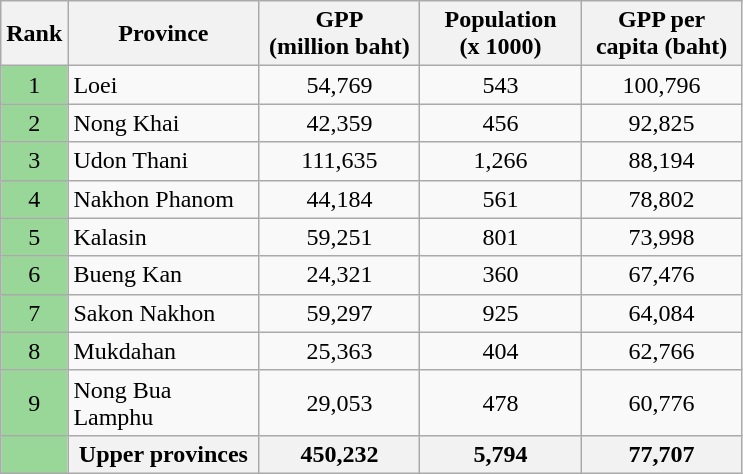<table class="wikitable sortable">
<tr>
<th style="width:10px;" class=unsortable>Rank</th>
<th style="width:120px;">Province</th>
<th style="width:100px;">GPP<br>(million baht)</th>
<th style="width:100px;">Population<br>(x 1000)</th>
<th style="width:100px;">GPP per capita (baht)</th>
</tr>
<tr>
<td style="background:#98d798;text-align:center;">1</td>
<td>Loei</td>
<td style="text-align:center;">54,769</td>
<td style="text-align:center;">543</td>
<td style="text-align:center;">100,796</td>
</tr>
<tr>
<td style="background:#98d798;text-align:center;">2</td>
<td>Nong Khai</td>
<td style="text-align:center;">42,359</td>
<td style="text-align:center;">456</td>
<td style="text-align:center;">92,825</td>
</tr>
<tr>
<td style="background:#98d798;text-align:center;">3</td>
<td>Udon Thani</td>
<td style="text-align:center;">111,635</td>
<td style="text-align:center;">1,266</td>
<td style="text-align:center;">88,194</td>
</tr>
<tr>
<td style="background:#98d798;text-align:center;">4</td>
<td>Nakhon Phanom</td>
<td style="text-align:center;">44,184</td>
<td style="text-align:center;">561</td>
<td style="text-align:center;">78,802</td>
</tr>
<tr>
<td style="background:#98d798;text-align:center;">5</td>
<td>Kalasin</td>
<td style="text-align:center;">59,251</td>
<td style="text-align:center;">801</td>
<td style="text-align:center;">73,998</td>
</tr>
<tr>
<td style="background:#98d798;text-align:center;">6</td>
<td>Bueng Kan</td>
<td style="text-align:center;">24,321</td>
<td style="text-align:center;">360</td>
<td style="text-align:center;">67,476</td>
</tr>
<tr>
<td style="background:#98d798;text-align:center;">7</td>
<td>Sakon Nakhon</td>
<td style="text-align:center;">59,297</td>
<td style="text-align:center;">925</td>
<td style="text-align:center;">64,084</td>
</tr>
<tr>
<td style="background:#98d798;text-align:center;">8</td>
<td>Mukdahan</td>
<td style="text-align:center;">25,363</td>
<td style="text-align:center;">404</td>
<td style="text-align:center;">62,766</td>
</tr>
<tr>
<td style="background:#98d798;text-align:center;">9</td>
<td>Nong Bua Lamphu</td>
<td style="text-align:center;">29,053</td>
<td style="text-align:center;">478</td>
<td style="text-align:center;">60,776</td>
</tr>
<tr>
<th style="background:#98d798;"> </th>
<th>Upper provinces</th>
<th>450,232</th>
<th>5,794</th>
<th>77,707</th>
</tr>
</table>
